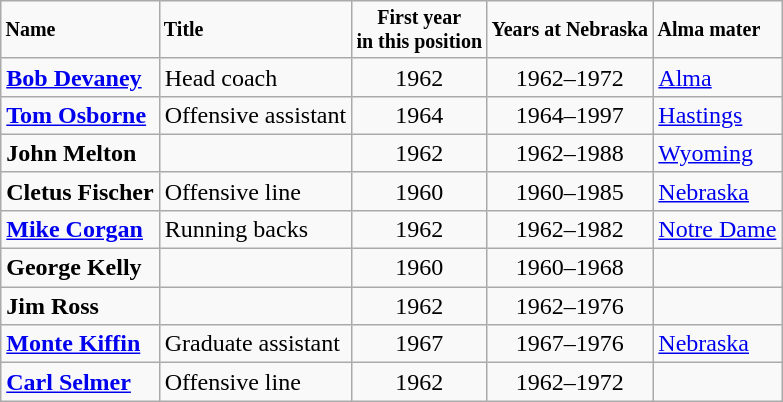<table class="wikitable">
<tr style="font-size:smaller">
<td><strong>Name</strong></td>
<td><strong>Title</strong></td>
<td style="text-align:center;"><strong>First year<br>in this position</strong></td>
<td style="text-align:center;"><strong>Years at Nebraska</strong></td>
<td><strong>Alma mater</strong></td>
</tr>
<tr>
<td><strong><a href='#'>Bob Devaney</a></strong></td>
<td>Head coach</td>
<td style="text-align:center;">1962</td>
<td style="text-align:center;">1962–1972</td>
<td><a href='#'>Alma</a></td>
</tr>
<tr>
<td><strong><a href='#'>Tom Osborne</a></strong></td>
<td>Offensive assistant</td>
<td style="text-align:center;">1964</td>
<td style="text-align:center;">1964–1997</td>
<td><a href='#'>Hastings</a></td>
</tr>
<tr>
<td><strong>John Melton</strong></td>
<td></td>
<td style="text-align:center;">1962</td>
<td style="text-align:center;">1962–1988</td>
<td><a href='#'>Wyoming</a></td>
</tr>
<tr>
<td><strong>Cletus Fischer</strong></td>
<td>Offensive line</td>
<td style="text-align:center;">1960</td>
<td style="text-align:center;">1960–1985</td>
<td><a href='#'>Nebraska</a></td>
</tr>
<tr>
<td><strong><a href='#'>Mike Corgan</a></strong></td>
<td>Running backs</td>
<td style="text-align:center;">1962</td>
<td style="text-align:center;">1962–1982</td>
<td><a href='#'>Notre Dame</a></td>
</tr>
<tr>
<td><strong>George Kelly</strong></td>
<td></td>
<td style="text-align:center;">1960</td>
<td style="text-align:center;">1960–1968</td>
<td></td>
</tr>
<tr>
<td><strong>Jim Ross</strong></td>
<td></td>
<td style="text-align:center;">1962</td>
<td style="text-align:center;">1962–1976</td>
<td></td>
</tr>
<tr>
<td><strong><a href='#'>Monte Kiffin</a></strong></td>
<td>Graduate assistant</td>
<td style="text-align:center;">1967</td>
<td style="text-align:center;">1967–1976</td>
<td><a href='#'>Nebraska</a></td>
</tr>
<tr>
<td><strong><a href='#'>Carl Selmer</a></strong></td>
<td>Offensive line</td>
<td style="text-align:center;">1962</td>
<td style="text-align:center;">1962–1972</td>
<td></td>
</tr>
</table>
